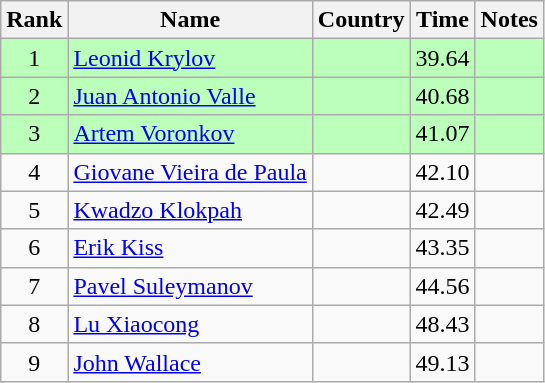<table class="wikitable" style="text-align:center">
<tr>
<th>Rank</th>
<th>Name</th>
<th>Country</th>
<th>Time</th>
<th>Notes</th>
</tr>
<tr bgcolor=bbffbb>
<td>1</td>
<td align="left"><a href='#'>Leonid Krylov</a></td>
<td align="left"></td>
<td>39.64</td>
<td></td>
</tr>
<tr bgcolor=bbffbb>
<td>2</td>
<td align="left"><a href='#'>Juan Antonio Valle</a></td>
<td align="left"></td>
<td>40.68</td>
<td></td>
</tr>
<tr bgcolor=bbffbb>
<td>3</td>
<td align="left"><a href='#'>Artem Voronkov</a></td>
<td align="left"></td>
<td>41.07</td>
<td></td>
</tr>
<tr>
<td>4</td>
<td align="left"><a href='#'>Giovane Vieira de Paula</a></td>
<td align="left"></td>
<td>42.10</td>
<td></td>
</tr>
<tr>
<td>5</td>
<td align="left"><a href='#'>Kwadzo Klokpah</a></td>
<td align="left"></td>
<td>42.49</td>
<td></td>
</tr>
<tr>
<td>6</td>
<td align="left"><a href='#'>Erik Kiss</a></td>
<td align="left"></td>
<td>43.35</td>
<td></td>
</tr>
<tr>
<td>7</td>
<td align="left"><a href='#'>Pavel Suleymanov</a></td>
<td align="left"></td>
<td>44.56</td>
<td></td>
</tr>
<tr>
<td>8</td>
<td align="left"><a href='#'>Lu Xiaocong</a></td>
<td align="left"></td>
<td>48.43</td>
<td></td>
</tr>
<tr>
<td>9</td>
<td align="left"><a href='#'>John Wallace</a></td>
<td align="left"></td>
<td>49.13</td>
<td></td>
</tr>
</table>
